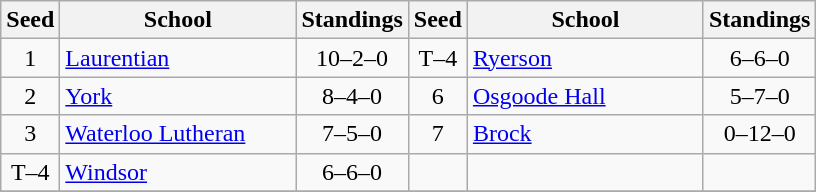<table class="wikitable">
<tr>
<th>Seed</th>
<th style="width:150px">School</th>
<th>Standings</th>
<th>Seed</th>
<th style="width:150px">School</th>
<th>Standings</th>
</tr>
<tr>
<td align=center>1</td>
<td><a href='#'>Laurentian</a></td>
<td align=center>10–2–0</td>
<td align=center>T–4</td>
<td><a href='#'>Ryerson</a></td>
<td align=center>6–6–0</td>
</tr>
<tr>
<td align=center>2</td>
<td><a href='#'>York</a></td>
<td align=center>8–4–0</td>
<td align=center>6</td>
<td><a href='#'>Osgoode Hall</a></td>
<td align=center>5–7–0</td>
</tr>
<tr>
<td align=center>3</td>
<td><a href='#'>Waterloo Lutheran</a></td>
<td align=center>7–5–0</td>
<td align=center>7</td>
<td><a href='#'>Brock</a></td>
<td align=center>0–12–0</td>
</tr>
<tr>
<td align=center>T–4</td>
<td><a href='#'>Windsor</a></td>
<td align=center>6–6–0</td>
<td></td>
<td></td>
<td></td>
</tr>
<tr>
</tr>
</table>
